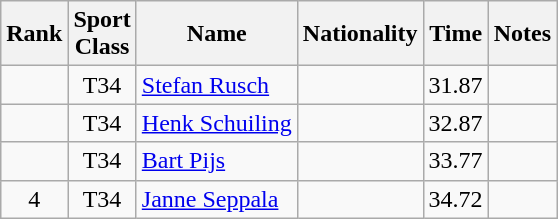<table class="wikitable sortable" style="text-align:center">
<tr>
<th>Rank</th>
<th>Sport<br>Class</th>
<th>Name</th>
<th>Nationality</th>
<th>Time</th>
<th>Notes</th>
</tr>
<tr>
<td></td>
<td>T34</td>
<td align=left><a href='#'>Stefan Rusch</a></td>
<td align=left></td>
<td>31.87</td>
<td></td>
</tr>
<tr>
<td></td>
<td>T34</td>
<td align=left><a href='#'>Henk Schuiling</a></td>
<td align=left></td>
<td>32.87</td>
<td></td>
</tr>
<tr>
<td></td>
<td>T34</td>
<td align=left><a href='#'>Bart Pijs</a></td>
<td align=left></td>
<td>33.77</td>
<td></td>
</tr>
<tr>
<td>4</td>
<td>T34</td>
<td align=left><a href='#'>Janne Seppala</a></td>
<td align=left></td>
<td>34.72</td>
<td></td>
</tr>
</table>
